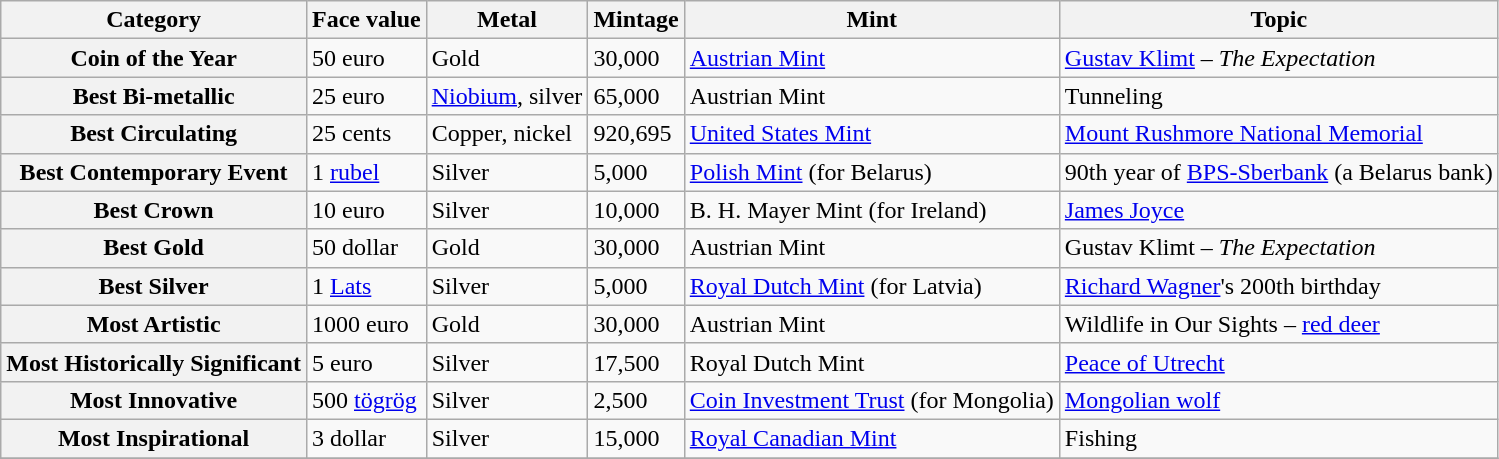<table class="wikitable plainrowheaders">
<tr>
<th>Category</th>
<th>Face value</th>
<th>Metal</th>
<th>Mintage</th>
<th>Mint</th>
<th>Topic</th>
</tr>
<tr>
<th scope="row">Coin of the Year</th>
<td>50 euro</td>
<td>Gold</td>
<td>30,000</td>
<td><a href='#'>Austrian Mint</a></td>
<td><a href='#'>Gustav Klimt</a> – <em>The Expectation</em></td>
</tr>
<tr>
<th scope="row">Best Bi-metallic</th>
<td>25 euro</td>
<td><a href='#'>Niobium</a>, silver</td>
<td>65,000</td>
<td>Austrian Mint</td>
<td>Tunneling</td>
</tr>
<tr>
<th scope="row">Best Circulating</th>
<td>25 cents</td>
<td>Copper, nickel</td>
<td>920,695</td>
<td><a href='#'>United States Mint</a></td>
<td><a href='#'>Mount Rushmore National Memorial</a></td>
</tr>
<tr>
<th scope="row">Best Contemporary Event</th>
<td>1 <a href='#'>rubel</a></td>
<td>Silver</td>
<td>5,000</td>
<td><a href='#'>Polish Mint</a> (for Belarus)</td>
<td>90th year of <a href='#'>BPS-Sberbank</a> (a Belarus bank)</td>
</tr>
<tr>
<th scope="row">Best Crown</th>
<td>10 euro</td>
<td>Silver</td>
<td>10,000</td>
<td>B. H. Mayer Mint (for Ireland)</td>
<td><a href='#'>James Joyce</a></td>
</tr>
<tr>
<th scope="row">Best Gold</th>
<td>50 dollar</td>
<td>Gold</td>
<td>30,000</td>
<td>Austrian Mint</td>
<td>Gustav Klimt – <em>The Expectation</em></td>
</tr>
<tr>
<th scope="row">Best Silver</th>
<td>1 <a href='#'>Lats</a></td>
<td>Silver</td>
<td>5,000</td>
<td><a href='#'>Royal Dutch Mint</a> (for Latvia)</td>
<td><a href='#'>Richard Wagner</a>'s 200th birthday</td>
</tr>
<tr>
<th scope="row">Most Artistic</th>
<td>1000 euro</td>
<td>Gold</td>
<td>30,000</td>
<td>Austrian Mint</td>
<td>Wildlife in Our Sights – <a href='#'>red deer</a></td>
</tr>
<tr>
<th scope="row">Most Historically Significant</th>
<td>5 euro</td>
<td>Silver</td>
<td>17,500</td>
<td>Royal Dutch Mint</td>
<td><a href='#'>Peace of Utrecht</a></td>
</tr>
<tr>
<th scope="row">Most Innovative</th>
<td>500 <a href='#'>tögrög</a></td>
<td>Silver</td>
<td>2,500</td>
<td><a href='#'>Coin Investment Trust</a> (for Mongolia)</td>
<td><a href='#'>Mongolian wolf</a></td>
</tr>
<tr>
<th scope="row">Most Inspirational</th>
<td>3 dollar</td>
<td>Silver</td>
<td>15,000</td>
<td><a href='#'>Royal Canadian Mint</a></td>
<td>Fishing</td>
</tr>
<tr>
</tr>
</table>
